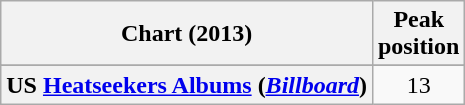<table class="wikitable sortable plainrowheaders" style="text-align:center">
<tr>
<th scope="col">Chart (2013)</th>
<th scope="col">Peak<br> position</th>
</tr>
<tr>
</tr>
<tr>
</tr>
<tr>
</tr>
<tr>
</tr>
<tr>
</tr>
<tr>
</tr>
<tr>
</tr>
<tr>
</tr>
<tr>
</tr>
<tr>
<th scope="row">US <a href='#'>Heatseekers Albums</a> (<em><a href='#'>Billboard</a></em>)</th>
<td>13</td>
</tr>
</table>
